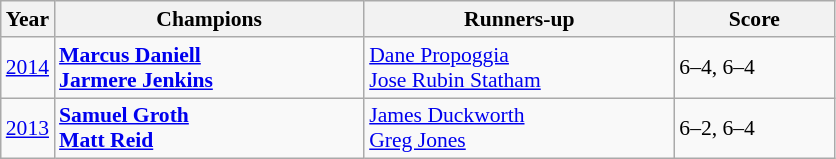<table class="wikitable" style="font-size:90%">
<tr>
<th>Year</th>
<th width="200">Champions</th>
<th width="200">Runners-up</th>
<th width="100">Score</th>
</tr>
<tr>
<td><a href='#'>2014</a></td>
<td> <strong><a href='#'>Marcus Daniell</a></strong><br> <strong><a href='#'>Jarmere Jenkins</a></strong></td>
<td> <a href='#'>Dane Propoggia</a><br> <a href='#'>Jose Rubin Statham</a></td>
<td>6–4, 6–4</td>
</tr>
<tr>
<td><a href='#'>2013</a></td>
<td> <strong><a href='#'>Samuel Groth</a></strong><br> <strong><a href='#'>Matt Reid</a></strong></td>
<td> <a href='#'>James Duckworth</a><br> <a href='#'>Greg Jones</a></td>
<td>6–2, 6–4</td>
</tr>
</table>
